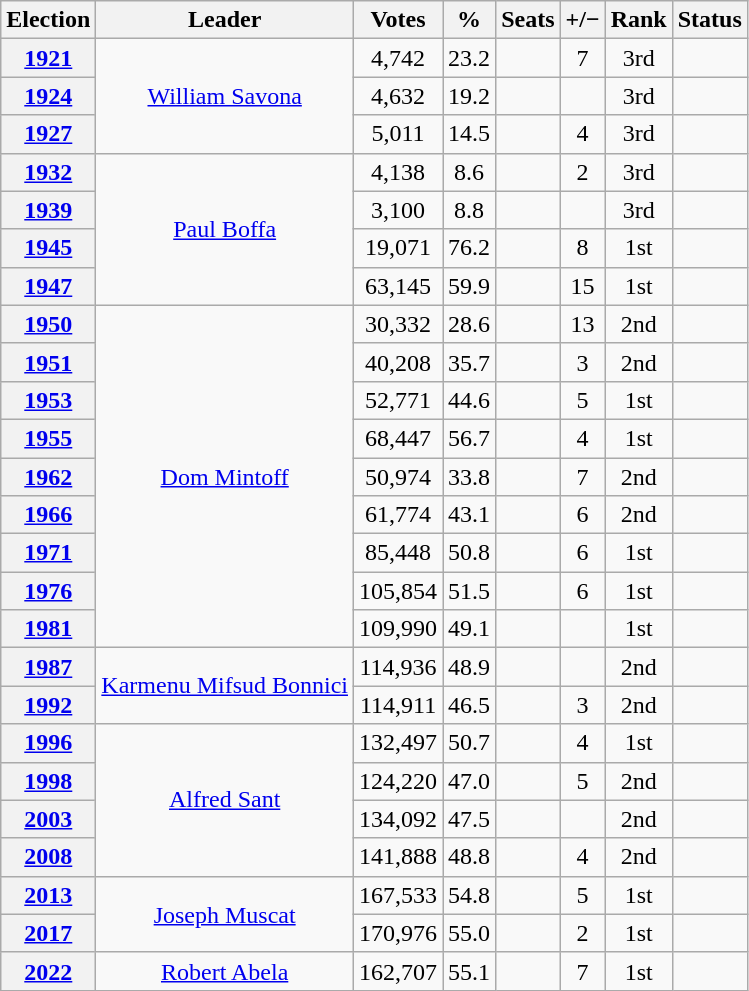<table class="wikitable" style="text-align:center">
<tr>
<th>Election</th>
<th>Leader</th>
<th>Votes</th>
<th>%</th>
<th>Seats</th>
<th>+/−</th>
<th>Rank</th>
<th>Status</th>
</tr>
<tr>
<th><a href='#'>1921</a></th>
<td rowspan="3"><a href='#'>William Savona</a></td>
<td>4,742</td>
<td>23.2</td>
<td></td>
<td> 7</td>
<td> 3rd</td>
<td></td>
</tr>
<tr>
<th><a href='#'>1924</a></th>
<td>4,632</td>
<td>19.2</td>
<td></td>
<td></td>
<td> 3rd</td>
<td></td>
</tr>
<tr>
<th><a href='#'>1927</a></th>
<td>5,011</td>
<td>14.5</td>
<td></td>
<td> 4</td>
<td> 3rd</td>
<td></td>
</tr>
<tr>
<th><a href='#'>1932</a></th>
<td rowspan="4"><a href='#'>Paul Boffa</a></td>
<td>4,138</td>
<td>8.6</td>
<td></td>
<td> 2</td>
<td> 3rd</td>
<td></td>
</tr>
<tr>
<th><a href='#'>1939</a></th>
<td>3,100</td>
<td>8.8</td>
<td></td>
<td></td>
<td> 3rd</td>
<td></td>
</tr>
<tr>
<th><a href='#'>1945</a></th>
<td>19,071</td>
<td>76.2</td>
<td></td>
<td> 8</td>
<td> 1st</td>
<td></td>
</tr>
<tr>
<th><a href='#'>1947</a></th>
<td>63,145</td>
<td>59.9</td>
<td></td>
<td> 15</td>
<td> 1st</td>
<td></td>
</tr>
<tr>
<th><a href='#'>1950</a></th>
<td rowspan="9"><a href='#'>Dom Mintoff</a></td>
<td>30,332</td>
<td>28.6</td>
<td></td>
<td> 13</td>
<td> 2nd</td>
<td></td>
</tr>
<tr>
<th><a href='#'>1951</a></th>
<td>40,208</td>
<td>35.7</td>
<td></td>
<td> 3</td>
<td> 2nd</td>
<td></td>
</tr>
<tr>
<th><a href='#'>1953</a></th>
<td>52,771</td>
<td>44.6</td>
<td></td>
<td> 5</td>
<td> 1st</td>
<td></td>
</tr>
<tr>
<th><a href='#'>1955</a></th>
<td>68,447</td>
<td>56.7</td>
<td></td>
<td> 4</td>
<td> 1st</td>
<td></td>
</tr>
<tr>
<th><a href='#'>1962</a></th>
<td>50,974</td>
<td>33.8</td>
<td></td>
<td> 7</td>
<td> 2nd</td>
<td></td>
</tr>
<tr>
<th><a href='#'>1966</a></th>
<td>61,774</td>
<td>43.1</td>
<td></td>
<td> 6</td>
<td> 2nd</td>
<td></td>
</tr>
<tr>
<th><a href='#'>1971</a></th>
<td>85,448</td>
<td>50.8</td>
<td></td>
<td> 6</td>
<td> 1st</td>
<td></td>
</tr>
<tr>
<th><a href='#'>1976</a></th>
<td>105,854</td>
<td>51.5</td>
<td></td>
<td> 6</td>
<td> 1st</td>
<td></td>
</tr>
<tr>
<th><a href='#'>1981</a></th>
<td>109,990</td>
<td>49.1</td>
<td></td>
<td></td>
<td> 1st</td>
<td></td>
</tr>
<tr>
<th><a href='#'>1987</a></th>
<td rowspan="2"><a href='#'>Karmenu Mifsud Bonnici</a></td>
<td>114,936</td>
<td>48.9</td>
<td></td>
<td></td>
<td> 2nd</td>
<td></td>
</tr>
<tr>
<th><a href='#'>1992</a></th>
<td>114,911</td>
<td>46.5</td>
<td></td>
<td> 3</td>
<td> 2nd</td>
<td></td>
</tr>
<tr>
<th><a href='#'>1996</a></th>
<td rowspan="4"><a href='#'>Alfred Sant</a></td>
<td>132,497</td>
<td>50.7</td>
<td></td>
<td> 4</td>
<td> 1st</td>
<td></td>
</tr>
<tr>
<th><a href='#'>1998</a></th>
<td>124,220</td>
<td>47.0</td>
<td></td>
<td> 5</td>
<td> 2nd</td>
<td></td>
</tr>
<tr>
<th><a href='#'>2003</a></th>
<td>134,092</td>
<td>47.5</td>
<td></td>
<td></td>
<td> 2nd</td>
<td></td>
</tr>
<tr>
<th><a href='#'>2008</a></th>
<td>141,888</td>
<td>48.8</td>
<td></td>
<td> 4</td>
<td> 2nd</td>
<td></td>
</tr>
<tr>
<th><a href='#'>2013</a></th>
<td rowspan="2"><a href='#'>Joseph Muscat</a></td>
<td>167,533</td>
<td>54.8</td>
<td></td>
<td> 5</td>
<td> 1st</td>
<td></td>
</tr>
<tr>
<th><a href='#'>2017</a></th>
<td>170,976</td>
<td>55.0</td>
<td></td>
<td> 2</td>
<td> 1st</td>
<td></td>
</tr>
<tr>
<th><a href='#'>2022</a></th>
<td><a href='#'>Robert Abela</a></td>
<td>162,707</td>
<td>55.1</td>
<td></td>
<td> 7</td>
<td> 1st</td>
<td></td>
</tr>
</table>
